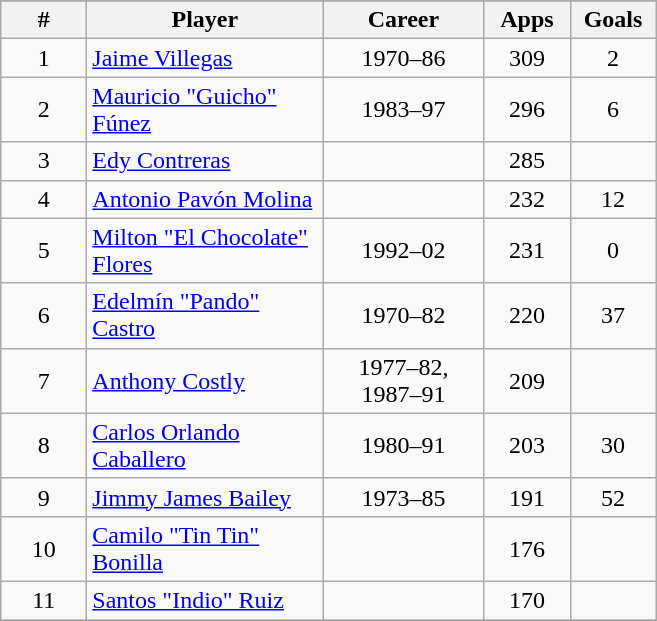<table class="wikitable" style="text-align: center;">
<tr>
</tr>
<tr>
<th width=50px>#</th>
<th width=150px>Player</th>
<th width=100px>Career</th>
<th width=50px>Apps</th>
<th width=50px>Goals</th>
</tr>
<tr>
<td>1</td>
<td align=left><a href='#'>Jaime Villegas</a></td>
<td>1970–86</td>
<td>309</td>
<td>2</td>
</tr>
<tr>
<td>2</td>
<td align=left><a href='#'>Mauricio "Guicho" Fúnez</a></td>
<td>1983–97</td>
<td>296</td>
<td>6</td>
</tr>
<tr>
<td>3</td>
<td align=left><a href='#'>Edy Contreras</a></td>
<td></td>
<td>285</td>
<td></td>
</tr>
<tr>
<td>4</td>
<td align=left><a href='#'>Antonio Pavón Molina</a></td>
<td></td>
<td>232</td>
<td>12</td>
</tr>
<tr>
<td>5</td>
<td align=left><a href='#'>Milton "El Chocolate" Flores</a></td>
<td>1992–02</td>
<td>231</td>
<td>0</td>
</tr>
<tr>
<td>6</td>
<td align=left><a href='#'>Edelmín "Pando" Castro</a></td>
<td>1970–82</td>
<td>220</td>
<td>37</td>
</tr>
<tr>
<td>7</td>
<td align=left><a href='#'>Anthony Costly</a></td>
<td>1977–82, <br>1987–91</td>
<td>209</td>
<td></td>
</tr>
<tr>
<td>8</td>
<td align=left><a href='#'>Carlos Orlando Caballero</a></td>
<td>1980–91</td>
<td>203</td>
<td>30</td>
</tr>
<tr>
<td>9</td>
<td align=left><a href='#'>Jimmy James Bailey</a></td>
<td>1973–85</td>
<td>191</td>
<td>52</td>
</tr>
<tr>
<td>10</td>
<td align=left><a href='#'>Camilo "Tin Tin" Bonilla</a></td>
<td></td>
<td>176</td>
<td></td>
</tr>
<tr>
<td>11</td>
<td align=left><a href='#'>Santos "Indio" Ruiz</a></td>
<td></td>
<td>170</td>
<td></td>
</tr>
<tr>
</tr>
</table>
